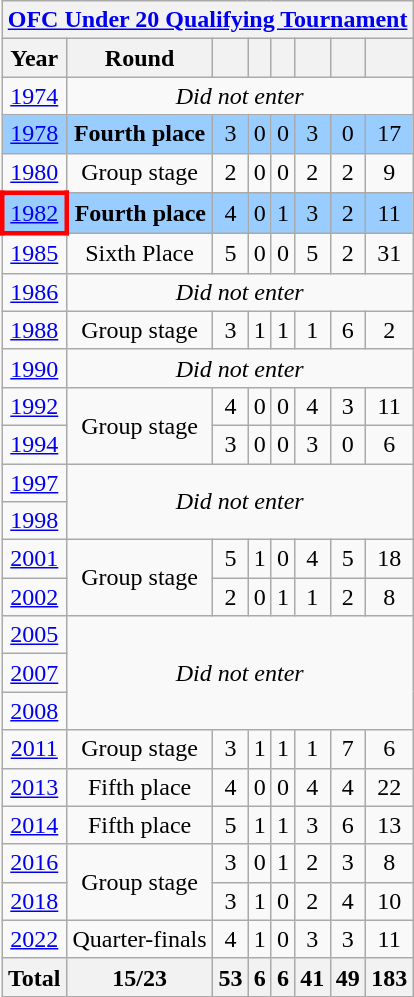<table class="wikitable" style="text-align: center;">
<tr>
<th colspan=8><a href='#'>OFC Under 20 Qualifying Tournament</a></th>
</tr>
<tr>
<th width=>Year</th>
<th width=>Round</th>
<th width=></th>
<th width=></th>
<th width=></th>
<th width=></th>
<th width=></th>
<th width=></th>
</tr>
<tr>
<td> <a href='#'>1974</a></td>
<td colspan=7 align=center><em>Did not enter</em></td>
</tr>
<tr style="background:#9acdff">
<td> <a href='#'>1978</a></td>
<td><strong>Fourth place</strong></td>
<td>3</td>
<td>0</td>
<td>0</td>
<td>3</td>
<td>0</td>
<td>17</td>
</tr>
<tr>
<td> <a href='#'>1980</a></td>
<td>Group stage</td>
<td>2</td>
<td>0</td>
<td>0</td>
<td>2</td>
<td>2</td>
<td>9</td>
</tr>
<tr style="background:#9acdff">
<td style="border: 3px solid red"> <a href='#'>1982</a></td>
<td><strong>Fourth place</strong></td>
<td>4</td>
<td>0</td>
<td>1</td>
<td>3</td>
<td>2</td>
<td>11</td>
</tr>
<tr>
<td> <a href='#'>1985</a></td>
<td>Sixth Place</td>
<td>5</td>
<td>0</td>
<td>0</td>
<td>5</td>
<td>2</td>
<td>31</td>
</tr>
<tr>
<td> <a href='#'>1986</a></td>
<td colspan=7 align=center><em>Did not enter</em></td>
</tr>
<tr>
<td> <a href='#'>1988</a></td>
<td>Group stage</td>
<td>3</td>
<td>1</td>
<td>1</td>
<td>1</td>
<td>6</td>
<td>2</td>
</tr>
<tr>
<td> <a href='#'>1990</a></td>
<td colspan=7 align=center><em>Did not enter</em></td>
</tr>
<tr>
<td> <a href='#'>1992</a></td>
<td rowspan=2>Group stage</td>
<td>4</td>
<td>0</td>
<td>0</td>
<td>4</td>
<td>3</td>
<td>11</td>
</tr>
<tr>
<td> <a href='#'>1994</a></td>
<td>3</td>
<td>0</td>
<td>0</td>
<td>3</td>
<td>0</td>
<td>6</td>
</tr>
<tr bgcolor=>
<td> <a href='#'>1997</a></td>
<td colspan=7 rowspan=2 align=center><em>Did not enter</em></td>
</tr>
<tr>
<td> <a href='#'>1998</a></td>
</tr>
<tr>
<td>  <a href='#'>2001</a></td>
<td rowspan=2>Group stage</td>
<td>5</td>
<td>1</td>
<td>0</td>
<td>4</td>
<td>5</td>
<td>18</td>
</tr>
<tr bgcolor=>
<td>  <a href='#'>2002</a></td>
<td>2</td>
<td>0</td>
<td>1</td>
<td>1</td>
<td>2</td>
<td>8</td>
</tr>
<tr bgcolor=>
<td> <a href='#'>2005</a></td>
<td colspan=7 rowspan=3 align=center><em>Did not enter</em></td>
</tr>
<tr bgcolor=>
<td> <a href='#'>2007</a></td>
</tr>
<tr bgcolor=>
<td> <a href='#'>2008</a></td>
</tr>
<tr bgcolor=>
<td> <a href='#'>2011</a></td>
<td>Group stage</td>
<td>3</td>
<td>1</td>
<td>1</td>
<td>1</td>
<td>7</td>
<td>6</td>
</tr>
<tr>
<td> <a href='#'>2013</a></td>
<td>Fifth place</td>
<td>4</td>
<td>0</td>
<td>0</td>
<td>4</td>
<td>4</td>
<td>22</td>
</tr>
<tr>
<td> <a href='#'>2014</a></td>
<td>Fifth place</td>
<td>5</td>
<td>1</td>
<td>1</td>
<td>3</td>
<td>6</td>
<td>13</td>
</tr>
<tr>
<td>  <a href='#'>2016</a></td>
<td rowspan=2>Group stage</td>
<td>3</td>
<td>0</td>
<td>1</td>
<td>2</td>
<td>3</td>
<td>8</td>
</tr>
<tr>
<td>  <a href='#'>2018</a></td>
<td>3</td>
<td>1</td>
<td>0</td>
<td>2</td>
<td>4</td>
<td>10</td>
</tr>
<tr>
<td> <a href='#'>2022</a></td>
<td>Quarter-finals</td>
<td>4</td>
<td>1</td>
<td>0</td>
<td>3</td>
<td>3</td>
<td>11</td>
</tr>
<tr>
<th><strong>Total</strong></th>
<th><strong>15/23</strong></th>
<th><strong>53</strong></th>
<th><strong>6</strong></th>
<th><strong>6</strong></th>
<th><strong>41</strong></th>
<th><strong>49</strong></th>
<th><strong>183</strong></th>
</tr>
</table>
